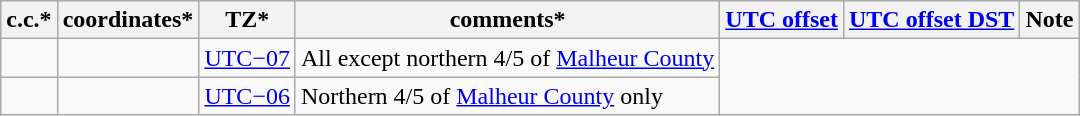<table class="wikitable sortable">
<tr>
<th>c.c.*</th>
<th>coordinates*</th>
<th>TZ*</th>
<th>comments*</th>
<th><a href='#'>UTC offset</a></th>
<th><a href='#'>UTC offset DST</a></th>
<th>Note</th>
</tr>
<tr>
<td></td>
<td></td>
<td><a href='#'>UTC−07</a></td>
<td>All except northern 4/5 of <a href='#'>Malheur County</a></td>
</tr>
<tr>
<td></td>
<td></td>
<td><a href='#'>UTC−06</a></td>
<td>Northern 4/5 of <a href='#'>Malheur County</a> only</td>
</tr>
</table>
